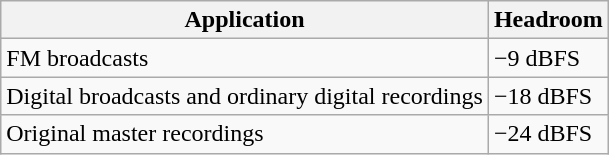<table class="wikitable">
<tr>
<th>Application</th>
<th>Headroom</th>
</tr>
<tr>
<td>FM broadcasts</td>
<td>−9 dBFS</td>
</tr>
<tr>
<td>Digital broadcasts and ordinary digital recordings</td>
<td>−18 dBFS</td>
</tr>
<tr>
<td>Original master recordings</td>
<td>−24 dBFS</td>
</tr>
</table>
